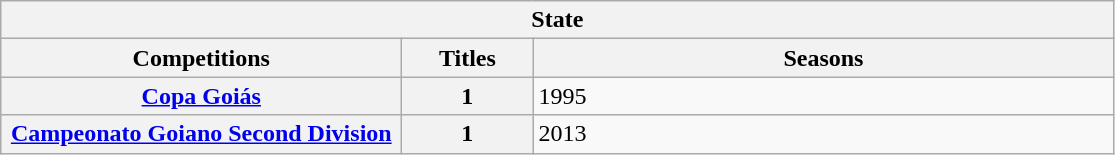<table class="wikitable">
<tr>
<th colspan="3">State</th>
</tr>
<tr>
<th style="width:260px">Competitions</th>
<th style="width:80px">Titles</th>
<th style="width:380px">Seasons</th>
</tr>
<tr>
<th style="text-align:center"><a href='#'>Copa Goiás</a></th>
<th style="text-align:center"><strong>1</strong></th>
<td align="left">1995</td>
</tr>
<tr>
<th style="text-align:center"><a href='#'>Campeonato Goiano Second Division</a></th>
<th style="text-align:center"><strong>1</strong></th>
<td align="left">2013</td>
</tr>
</table>
